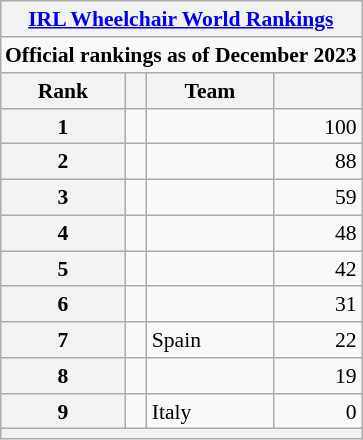<table class="wikitable" style="text-align:center; font-size: 90%; float: right; margin-left: 1em;">
<tr>
<th colspan="4"><a href='#'>IRL Wheelchair World Rankings</a></th>
</tr>
<tr>
<td colspan=4 style="text-align:center;"><strong>Official rankings as of December 2023</strong></td>
</tr>
<tr>
<th>Rank</th>
<th></th>
<th>Team</th>
<th></th>
</tr>
<tr>
<th>1</th>
<td></td>
<td style="text-align:left;"></td>
<td style="text-align:right;">100</td>
</tr>
<tr>
<th>2</th>
<td></td>
<td style="text-align:left;"></td>
<td style="text-align:right;">88</td>
</tr>
<tr>
<th>3</th>
<td></td>
<td style="text-align:left;"></td>
<td style="text-align:right;">59</td>
</tr>
<tr>
<th>4</th>
<td></td>
<td style="text-align:left;"></td>
<td style="text-align:right;">48</td>
</tr>
<tr>
<th>5</th>
<td></td>
<td style="text-align:left;"></td>
<td style="text-align:right;">42</td>
</tr>
<tr>
<th>6</th>
<td></td>
<td style="text-align:left;"></td>
<td style="text-align:right;">31</td>
</tr>
<tr>
<th>7</th>
<td></td>
<td style="text-align:left;"> Spain</td>
<td style="text-align:right;">22</td>
</tr>
<tr>
<th>8</th>
<td></td>
<td style="text-align:left;"></td>
<td style="text-align:right;">19</td>
</tr>
<tr>
<th>9</th>
<td></td>
<td style="text-align:left;"> Italy</td>
<td style="text-align:right;">0</td>
</tr>
<tr>
<th colspan=4></th>
</tr>
</table>
